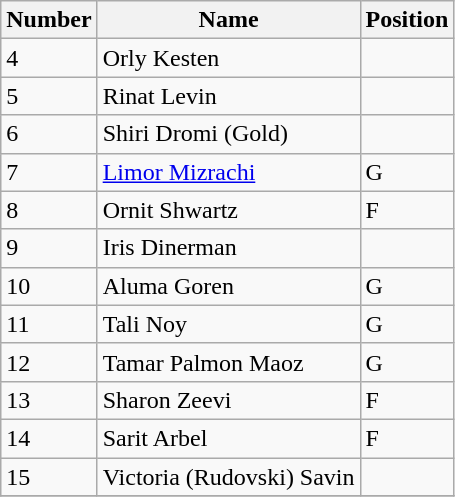<table class="wikitable">
<tr>
<th>Number</th>
<th>Name</th>
<th>Position</th>
</tr>
<tr>
<td>4</td>
<td>Orly Kesten</td>
<td></td>
</tr>
<tr>
<td>5</td>
<td>Rinat Levin</td>
<td></td>
</tr>
<tr>
<td>6</td>
<td>Shiri Dromi (Gold)</td>
<td></td>
</tr>
<tr>
<td>7</td>
<td><a href='#'>Limor Mizrachi</a></td>
<td>G</td>
</tr>
<tr>
<td>8</td>
<td>Ornit Shwartz</td>
<td>F</td>
</tr>
<tr>
<td>9</td>
<td>Iris Dinerman</td>
<td></td>
</tr>
<tr>
<td>10</td>
<td>Aluma Goren</td>
<td>G</td>
</tr>
<tr>
<td>11</td>
<td>Tali Noy</td>
<td>G</td>
</tr>
<tr>
<td>12</td>
<td>Tamar Palmon Maoz</td>
<td>G</td>
</tr>
<tr>
<td>13</td>
<td>Sharon Zeevi</td>
<td>F</td>
</tr>
<tr>
<td>14</td>
<td>Sarit Arbel</td>
<td>F</td>
</tr>
<tr>
<td>15</td>
<td>Victoria (Rudovski) Savin</td>
<td></td>
</tr>
<tr>
</tr>
</table>
